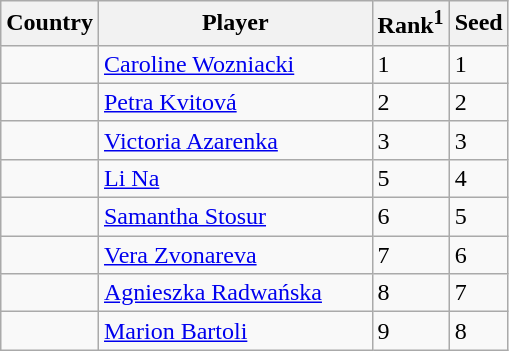<table class="sortable wikitable">
<tr>
<th width="40">Country</th>
<th width="175">Player</th>
<th>Rank<sup>1</sup></th>
<th>Seed</th>
</tr>
<tr>
<td></td>
<td><a href='#'>Caroline Wozniacki</a></td>
<td>1</td>
<td>1</td>
</tr>
<tr>
<td></td>
<td><a href='#'>Petra Kvitová</a></td>
<td>2</td>
<td>2</td>
</tr>
<tr>
<td></td>
<td><a href='#'>Victoria Azarenka</a></td>
<td>3</td>
<td>3</td>
</tr>
<tr>
<td></td>
<td><a href='#'>Li Na</a></td>
<td>5</td>
<td>4</td>
</tr>
<tr>
<td></td>
<td><a href='#'>Samantha Stosur</a></td>
<td>6</td>
<td>5</td>
</tr>
<tr>
<td></td>
<td><a href='#'>Vera Zvonareva</a></td>
<td>7</td>
<td>6</td>
</tr>
<tr>
<td></td>
<td><a href='#'>Agnieszka Radwańska</a></td>
<td>8</td>
<td>7</td>
</tr>
<tr>
<td></td>
<td><a href='#'>Marion Bartoli</a></td>
<td>9</td>
<td>8</td>
</tr>
</table>
